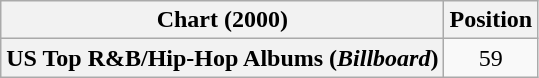<table class="wikitable plainrowheaders" style="text-align:center">
<tr>
<th scope="col">Chart (2000)</th>
<th scope="col">Position</th>
</tr>
<tr>
<th scope="row">US Top R&B/Hip-Hop Albums (<em>Billboard</em>)</th>
<td>59</td>
</tr>
</table>
